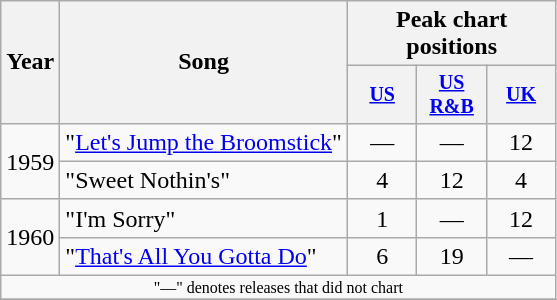<table class="wikitable" style="text-align:center;">
<tr>
<th rowspan="2">Year</th>
<th rowspan="2">Song</th>
<th colspan="3">Peak chart positions</th>
</tr>
<tr style="font-size:smaller;">
<th width="40"><a href='#'>US</a><br></th>
<th width="40"><a href='#'>US R&B</a><br></th>
<th width="40"><a href='#'>UK</a><br></th>
</tr>
<tr>
<td rowspan="2">1959</td>
<td align="left">"<a href='#'>Let's Jump the Broomstick</a>"</td>
<td>—</td>
<td>—</td>
<td>12</td>
</tr>
<tr>
<td align="left">"Sweet Nothin's"</td>
<td>4</td>
<td>12</td>
<td>4</td>
</tr>
<tr>
<td rowspan="2">1960</td>
<td align="left">"I'm Sorry"</td>
<td>1</td>
<td>—</td>
<td>12</td>
</tr>
<tr>
<td align="left">"<a href='#'>That's All You Gotta Do</a>"</td>
<td>6</td>
<td>19</td>
<td>—</td>
</tr>
<tr>
<td align="center" colspan="5" style="font-size: 8pt">"—" denotes releases that did not chart</td>
</tr>
<tr>
</tr>
</table>
